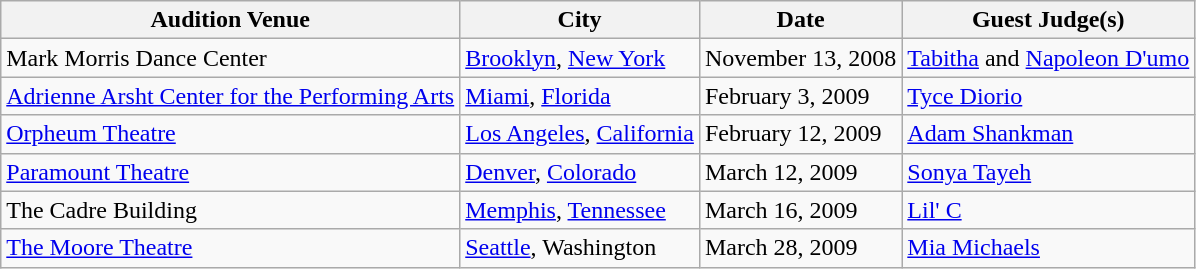<table class="wikitable">
<tr>
<th>Audition Venue</th>
<th>City</th>
<th>Date</th>
<th>Guest Judge(s)</th>
</tr>
<tr>
<td>Mark Morris Dance Center</td>
<td><a href='#'>Brooklyn</a>, <a href='#'>New York</a></td>
<td>November 13, 2008</td>
<td><a href='#'>Tabitha</a> and <a href='#'>Napoleon D'umo</a></td>
</tr>
<tr>
<td><a href='#'>Adrienne Arsht Center for the Performing Arts</a></td>
<td><a href='#'>Miami</a>, <a href='#'>Florida</a></td>
<td>February 3, 2009</td>
<td><a href='#'>Tyce Diorio</a></td>
</tr>
<tr>
<td><a href='#'>Orpheum Theatre</a></td>
<td><a href='#'>Los Angeles</a>, <a href='#'>California</a></td>
<td>February 12, 2009</td>
<td><a href='#'>Adam Shankman</a></td>
</tr>
<tr>
<td><a href='#'>Paramount Theatre</a></td>
<td><a href='#'>Denver</a>, <a href='#'>Colorado</a></td>
<td>March 12, 2009</td>
<td><a href='#'>Sonya Tayeh</a></td>
</tr>
<tr>
<td>The Cadre Building</td>
<td><a href='#'>Memphis</a>, <a href='#'>Tennessee</a></td>
<td>March 16, 2009</td>
<td><a href='#'>Lil' C</a></td>
</tr>
<tr>
<td><a href='#'>The Moore Theatre</a></td>
<td><a href='#'>Seattle</a>, Washington</td>
<td>March 28, 2009</td>
<td><a href='#'>Mia Michaels</a></td>
</tr>
</table>
